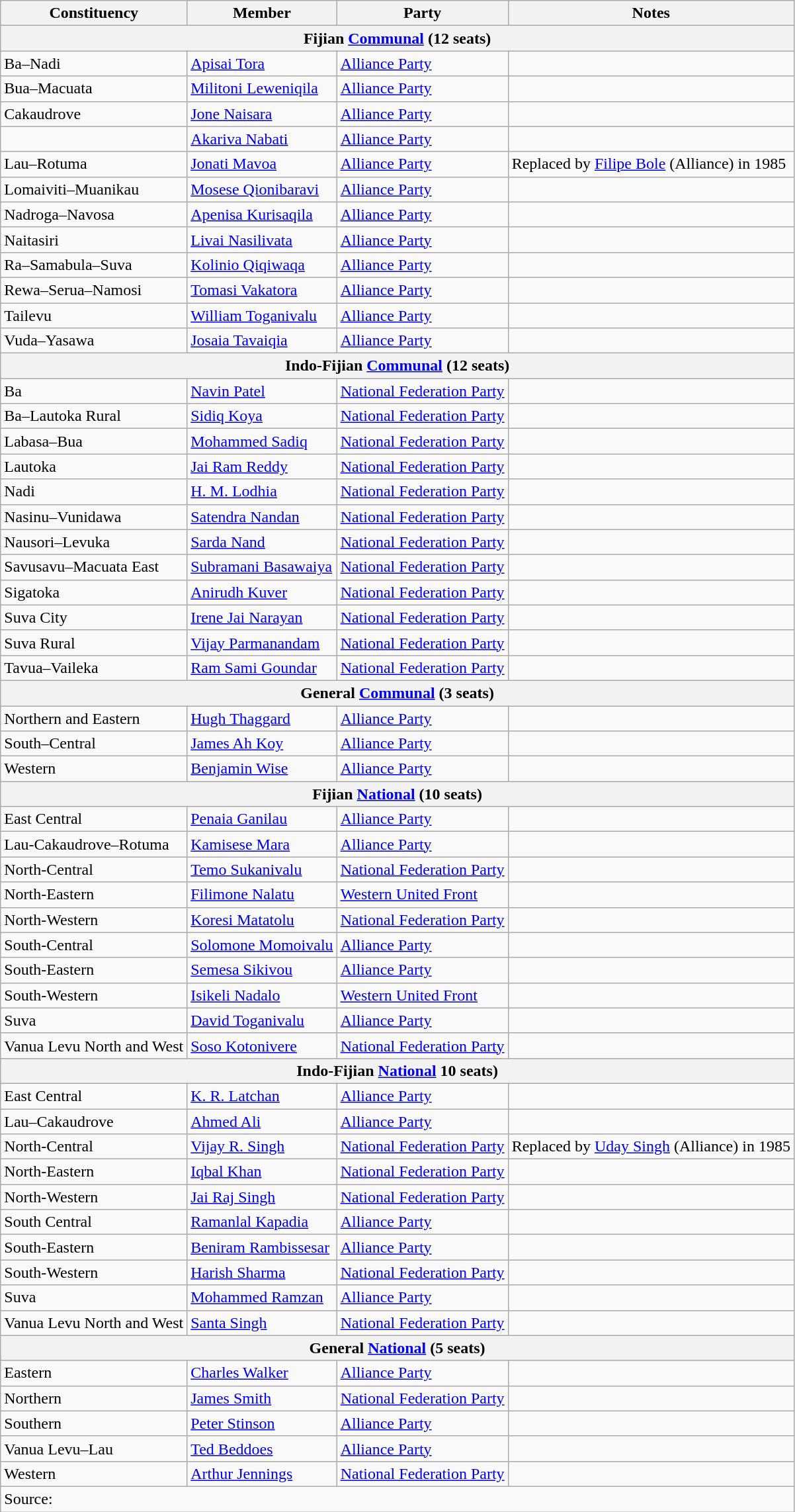<table class=wikitable>
<tr>
<th>Constituency</th>
<th>Member</th>
<th>Party</th>
<th>Notes</th>
</tr>
<tr>
<th colspan=4>Fijian <a href='#'>Communal</a> (12 seats)</th>
</tr>
<tr>
<td>Ba–Nadi</td>
<td><a href='#'>Apisai Tora</a></td>
<td><a href='#'>Alliance Party</a></td>
<td></td>
</tr>
<tr>
<td>Bua–Macuata</td>
<td><a href='#'>Militoni Leweniqila</a></td>
<td><a href='#'>Alliance Party</a></td>
<td></td>
</tr>
<tr>
<td>Cakaudrove</td>
<td><a href='#'>Jone Naisara</a></td>
<td><a href='#'>Alliance Party</a></td>
<td></td>
</tr>
<tr>
<td></td>
<td><a href='#'>Akariva Nabati</a></td>
<td><a href='#'>Alliance Party</a></td>
<td></td>
</tr>
<tr>
<td>Lau–Rotuma</td>
<td><a href='#'>Jonati Mavoa</a></td>
<td><a href='#'>Alliance Party</a></td>
<td>Replaced by <a href='#'>Filipe Bole</a> (Alliance) in 1985</td>
</tr>
<tr>
<td>Lomaiviti–Muanikau</td>
<td><a href='#'>Mosese Qionibaravi</a></td>
<td><a href='#'>Alliance Party</a></td>
<td></td>
</tr>
<tr>
<td>Nadroga–Navosa</td>
<td><a href='#'>Apenisa Kurisaqila</a></td>
<td><a href='#'>Alliance Party</a></td>
<td></td>
</tr>
<tr>
<td>Naitasiri</td>
<td><a href='#'>Livai Nasilivata</a></td>
<td><a href='#'>Alliance Party</a></td>
<td></td>
</tr>
<tr>
<td>Ra–Samabula–Suva</td>
<td><a href='#'>Kolinio Qiqiwaqa</a></td>
<td><a href='#'>Alliance Party</a></td>
<td></td>
</tr>
<tr>
<td>Rewa–Serua–Namosi</td>
<td><a href='#'>Tomasi Vakatora</a></td>
<td><a href='#'>Alliance Party</a></td>
<td></td>
</tr>
<tr>
<td>Tailevu</td>
<td><a href='#'>William Toganivalu</a></td>
<td><a href='#'>Alliance Party</a></td>
<td></td>
</tr>
<tr>
<td>Vuda–Yasawa</td>
<td><a href='#'>Josaia Tavaiqia</a></td>
<td><a href='#'>Alliance Party</a></td>
<td></td>
</tr>
<tr>
<th colspan=4>Indo-Fijian <a href='#'>Communal</a> (12 seats)</th>
</tr>
<tr>
<td>Ba</td>
<td><a href='#'>Navin Patel</a></td>
<td><a href='#'>National Federation Party</a></td>
<td></td>
</tr>
<tr>
<td>Ba–Lautoka Rural</td>
<td><a href='#'>Sidiq Koya</a></td>
<td><a href='#'>National Federation Party</a></td>
<td></td>
</tr>
<tr>
<td>Labasa–Bua</td>
<td><a href='#'>Mohammed Sadiq</a></td>
<td><a href='#'>National Federation Party</a></td>
<td></td>
</tr>
<tr>
<td>Lautoka</td>
<td><a href='#'>Jai Ram Reddy</a></td>
<td><a href='#'>National Federation Party</a></td>
<td></td>
</tr>
<tr>
<td>Nadi</td>
<td><a href='#'>H. M. Lodhia</a></td>
<td><a href='#'>National Federation Party</a></td>
<td></td>
</tr>
<tr>
<td>Nasinu–Vunidawa</td>
<td><a href='#'>Satendra Nandan</a></td>
<td><a href='#'>National Federation Party</a></td>
<td></td>
</tr>
<tr>
<td>Nausori–Levuka</td>
<td><a href='#'>Sarda Nand</a></td>
<td><a href='#'>National Federation Party</a></td>
<td></td>
</tr>
<tr>
<td>Savusavu–Macuata East</td>
<td><a href='#'>Subramani Basawaiya</a></td>
<td><a href='#'>National Federation Party</a></td>
<td></td>
</tr>
<tr>
<td>Sigatoka</td>
<td><a href='#'>Anirudh Kuver</a></td>
<td><a href='#'>National Federation Party</a></td>
<td></td>
</tr>
<tr>
<td>Suva City</td>
<td><a href='#'>Irene Jai Narayan</a></td>
<td><a href='#'>National Federation Party</a></td>
<td></td>
</tr>
<tr>
<td>Suva Rural</td>
<td><a href='#'>Vijay Parmanandam</a></td>
<td><a href='#'>National Federation Party</a></td>
<td></td>
</tr>
<tr>
<td>Tavua–Vaileka</td>
<td><a href='#'>Ram Sami Goundar</a></td>
<td><a href='#'>National Federation Party</a></td>
<td></td>
</tr>
<tr>
<th colspan=4>General <a href='#'>Communal</a> (3 seats)</th>
</tr>
<tr>
<td>Northern and Eastern</td>
<td><a href='#'>Hugh Thaggard</a></td>
<td><a href='#'>Alliance Party</a></td>
<td></td>
</tr>
<tr>
<td>South–Central</td>
<td><a href='#'>James Ah Koy</a></td>
<td><a href='#'>Alliance Party</a></td>
<td></td>
</tr>
<tr>
<td>Western</td>
<td><a href='#'>Benjamin Wise</a></td>
<td><a href='#'>Alliance Party</a></td>
<td></td>
</tr>
<tr>
<th colspan=4>Fijian <a href='#'>National</a> (10 seats)</th>
</tr>
<tr>
<td>East Central</td>
<td><a href='#'>Penaia Ganilau</a></td>
<td><a href='#'>Alliance Party</a></td>
<td></td>
</tr>
<tr>
<td>Lau-Cakaudrove–Rotuma</td>
<td><a href='#'>Kamisese Mara</a></td>
<td><a href='#'>Alliance Party</a></td>
<td></td>
</tr>
<tr>
<td>North-Central</td>
<td><a href='#'>Temo Sukanivalu</a></td>
<td><a href='#'>National Federation Party</a></td>
<td></td>
</tr>
<tr>
<td>North-Eastern</td>
<td><a href='#'>Filimone Nalatu</a></td>
<td><a href='#'>Western United Front</a></td>
<td></td>
</tr>
<tr>
<td>North-Western</td>
<td><a href='#'>Koresi Matatolu</a></td>
<td><a href='#'>National Federation Party</a></td>
<td></td>
</tr>
<tr>
<td>South-Central</td>
<td><a href='#'>Solomone Momoivalu</a></td>
<td><a href='#'>Alliance Party</a></td>
<td></td>
</tr>
<tr>
<td>South-Eastern</td>
<td><a href='#'>Semesa Sikivou</a></td>
<td><a href='#'>Alliance Party</a></td>
<td></td>
</tr>
<tr>
<td>South-Western</td>
<td><a href='#'>Isikeli Nadalo</a></td>
<td><a href='#'>Western United Front</a></td>
<td></td>
</tr>
<tr>
<td>Suva</td>
<td><a href='#'>David Toganivalu</a></td>
<td><a href='#'>Alliance Party</a></td>
<td></td>
</tr>
<tr>
<td>Vanua Levu North and West</td>
<td><a href='#'>Soso Kotonivere</a></td>
<td><a href='#'>National Federation Party</a></td>
<td></td>
</tr>
<tr>
<th colspan=4>Indo-Fijian <a href='#'>National</a> 10 seats)</th>
</tr>
<tr>
<td>East Central</td>
<td><a href='#'>K. R. Latchan</a></td>
<td><a href='#'>Alliance Party</a></td>
<td></td>
</tr>
<tr>
<td>Lau–Cakaudrove</td>
<td><a href='#'>Ahmed Ali</a></td>
<td><a href='#'>Alliance Party</a></td>
<td></td>
</tr>
<tr>
<td>North-Central</td>
<td><a href='#'>Vijay R. Singh</a></td>
<td><a href='#'>National Federation Party</a></td>
<td>Replaced by <a href='#'>Uday Singh</a> (Alliance) in 1985</td>
</tr>
<tr>
<td>North-Eastern</td>
<td><a href='#'>Iqbal Khan</a></td>
<td><a href='#'>National Federation Party</a></td>
<td></td>
</tr>
<tr>
<td>North-Western</td>
<td><a href='#'>Jai Raj Singh</a></td>
<td><a href='#'>National Federation Party</a></td>
<td></td>
</tr>
<tr>
<td>South Central</td>
<td><a href='#'>Ramanlal Kapadia</a></td>
<td><a href='#'>Alliance Party</a></td>
<td></td>
</tr>
<tr>
<td>South-Eastern</td>
<td><a href='#'>Beniram Rambissesar</a></td>
<td><a href='#'>Alliance Party</a></td>
<td></td>
</tr>
<tr>
<td>South-Western</td>
<td><a href='#'>Harish Sharma</a></td>
<td><a href='#'>National Federation Party</a></td>
<td></td>
</tr>
<tr>
<td>Suva</td>
<td><a href='#'>Mohammed Ramzan</a></td>
<td><a href='#'>Alliance Party</a></td>
<td></td>
</tr>
<tr>
<td>Vanua Levu North and West</td>
<td><a href='#'>Santa Singh</a></td>
<td><a href='#'>National Federation Party</a></td>
<td></td>
</tr>
<tr>
<th colspan=4>General <a href='#'>National</a> (5 seats)</th>
</tr>
<tr>
<td>Eastern</td>
<td><a href='#'>Charles Walker</a></td>
<td><a href='#'>Alliance Party</a></td>
<td></td>
</tr>
<tr>
<td>Northern</td>
<td><a href='#'>James Smith</a></td>
<td><a href='#'>National Federation Party</a></td>
<td></td>
</tr>
<tr>
<td>Southern</td>
<td><a href='#'>Peter Stinson</a></td>
<td><a href='#'>Alliance Party</a></td>
<td></td>
</tr>
<tr>
<td>Vanua Levu–Lau</td>
<td><a href='#'>Ted Beddoes</a></td>
<td><a href='#'>Alliance Party</a></td>
<td></td>
</tr>
<tr>
<td>Western</td>
<td><a href='#'>Arthur Jennings</a></td>
<td><a href='#'>National Federation Party</a></td>
<td></td>
</tr>
<tr>
<td colspan=4>Source: </td>
</tr>
</table>
